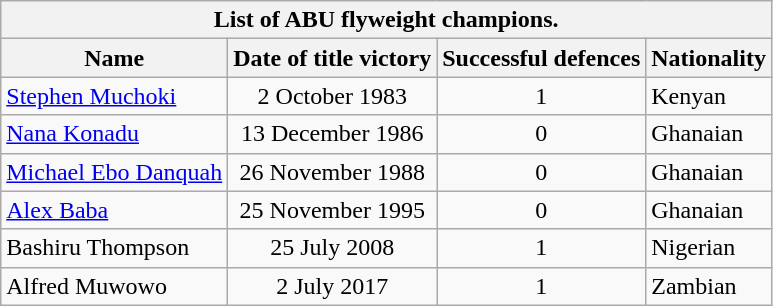<table class="wikitable">
<tr>
<th colspan=4>List of ABU flyweight champions.</th>
</tr>
<tr>
<th>Name</th>
<th>Date of title victory</th>
<th>Successful defences</th>
<th>Nationality</th>
</tr>
<tr align=center>
<td align=left><a href='#'>Stephen Muchoki</a></td>
<td>2 October 1983</td>
<td>1</td>
<td align=left> Kenyan</td>
</tr>
<tr align=center>
<td align=left><a href='#'>Nana Konadu</a></td>
<td>13 December 1986</td>
<td>0</td>
<td align=left> Ghanaian</td>
</tr>
<tr align=center>
<td align=left><a href='#'>Michael Ebo Danquah</a></td>
<td>26 November 1988</td>
<td>0</td>
<td align=left> Ghanaian</td>
</tr>
<tr align=center>
<td align=left><a href='#'>Alex Baba</a></td>
<td>25 November 1995</td>
<td>0</td>
<td align=left> Ghanaian</td>
</tr>
<tr align=center>
<td align=left>Bashiru Thompson</td>
<td>25 July 2008</td>
<td>1</td>
<td align=left> Nigerian</td>
</tr>
<tr align=center>
<td align=left>Alfred Muwowo</td>
<td>2 July 2017</td>
<td>1</td>
<td align=left> Zambian</td>
</tr>
</table>
